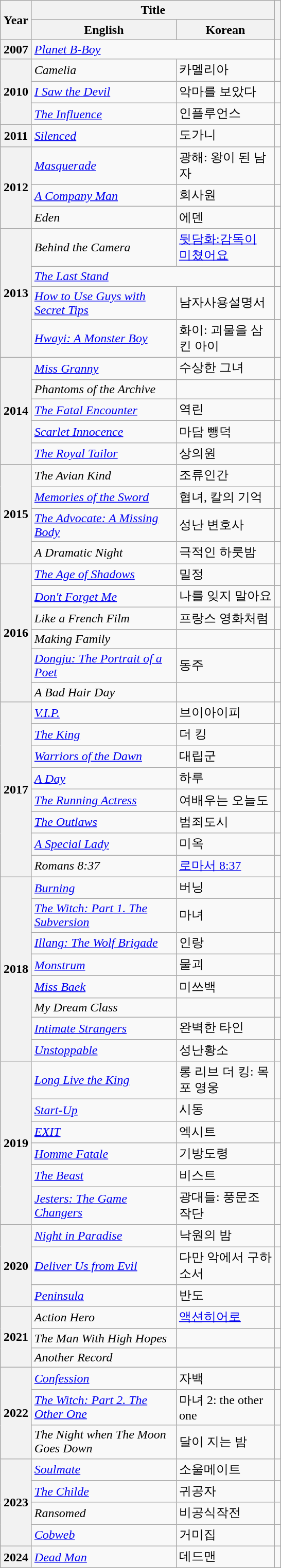<table class="wikitable plainrowheaders sortable">
<tr>
<th scope="col" rowspan="2" style="width:33px;">Year</th>
<th scope="col" colspan="2">Title</th>
<th scope="col" rowspan="2" class="unsortable"></th>
</tr>
<tr>
<th width="180">English</th>
<th width="120">Korean</th>
</tr>
<tr>
<th scope="row">2007</th>
<td colspan="2"><em><a href='#'>Planet B-Boy</a></em></td>
<td></td>
</tr>
<tr>
<th scope="row" rowspan="3">2010</th>
<td><em>Camelia</em></td>
<td>카멜리아</td>
<td></td>
</tr>
<tr>
<td><em><a href='#'>I Saw the Devil</a></em></td>
<td>악마를 보았다</td>
<td></td>
</tr>
<tr>
<td><a href='#'><em>The Influence</em></a></td>
<td>인플루언스</td>
<td></td>
</tr>
<tr>
<th scope="row">2011</th>
<td><em><a href='#'>Silenced</a></em></td>
<td>도가니</td>
<td></td>
</tr>
<tr>
<th rowspan="3" scope="row">2012</th>
<td><em><a href='#'>Masquerade</a></em></td>
<td>광해: 왕이 된 남자</td>
<td></td>
</tr>
<tr>
<td><em><a href='#'>A Company Man</a></em></td>
<td>회사원</td>
<td></td>
</tr>
<tr>
<td><em>Eden</em></td>
<td>에덴</td>
<td></td>
</tr>
<tr>
<th rowspan="4" scope="row">2013</th>
<td><em>Behind the Camera</em></td>
<td><a href='#'>뒷담화:감독이 미쳤어요</a></td>
<td></td>
</tr>
<tr>
<td colspan="2"><em><a href='#'>The Last Stand</a></em></td>
<td></td>
</tr>
<tr>
<td><em><a href='#'>How to Use Guys with Secret Tips</a></em></td>
<td>남자사용설명서</td>
<td></td>
</tr>
<tr>
<td><em><a href='#'>Hwayi: A Monster Boy</a></em></td>
<td>화이: 괴물을 삼킨 아이</td>
<td></td>
</tr>
<tr>
<th rowspan="5" scope="row">2014</th>
<td><em><a href='#'>Miss Granny</a></em></td>
<td>수상한 그녀</td>
<td></td>
</tr>
<tr>
<td><em>Phantoms of the Archive</em></td>
<td></td>
<td></td>
</tr>
<tr>
<td><em><a href='#'>The Fatal Encounter</a></em></td>
<td>역린</td>
<td></td>
</tr>
<tr>
<td><em><a href='#'>Scarlet Innocence</a></em></td>
<td>마담 뺑덕</td>
<td></td>
</tr>
<tr>
<td><em><a href='#'>The Royal Tailor</a></em></td>
<td>상의원</td>
<td></td>
</tr>
<tr>
<th scope="row" rowspan="4">2015</th>
<td><em>The Avian Kind</em></td>
<td>조류인간</td>
<td></td>
</tr>
<tr>
<td><em><a href='#'>Memories of the Sword</a></em></td>
<td>협녀, 칼의 기억</td>
<td></td>
</tr>
<tr>
<td><em><a href='#'>The Advocate: A Missing Body</a></em></td>
<td>성난 변호사</td>
<td></td>
</tr>
<tr>
<td><em>A Dramatic Night</em></td>
<td>극적인 하룻밤</td>
<td></td>
</tr>
<tr>
<th rowspan="6" scope="row">2016</th>
<td><em><a href='#'>The Age of Shadows</a></em></td>
<td>밀정</td>
<td></td>
</tr>
<tr>
<td><em><a href='#'>Don't Forget Me</a></em></td>
<td>나를 잊지 말아요</td>
<td></td>
</tr>
<tr>
<td><em>Like a French Film</em></td>
<td>프랑스 영화처럼</td>
<td></td>
</tr>
<tr>
<td><em>Making Family</em></td>
<td></td>
<td></td>
</tr>
<tr>
<td><em><a href='#'>Dongju: The Portrait of a Poet</a></em></td>
<td>동주</td>
<td></td>
</tr>
<tr>
<td><em>A Bad Hair Day</em></td>
<td></td>
<td></td>
</tr>
<tr>
<th rowspan="8" scope="row">2017</th>
<td><em><a href='#'>V.I.P.</a></em></td>
<td>브이아이피</td>
<td></td>
</tr>
<tr>
<td><em><a href='#'>The King</a></em></td>
<td>더 킹</td>
<td></td>
</tr>
<tr>
<td><em><a href='#'>Warriors of the Dawn</a></em></td>
<td>대립군</td>
<td></td>
</tr>
<tr>
<td><em><a href='#'>A Day</a></em></td>
<td>하루</td>
<td></td>
</tr>
<tr>
<td><em><a href='#'>The Running Actress</a></em></td>
<td>여배우는 오늘도</td>
<td></td>
</tr>
<tr>
<td><em><a href='#'>The Outlaws</a></em></td>
<td>범죄도시</td>
<td></td>
</tr>
<tr>
<td><em><a href='#'>A Special Lady</a></em></td>
<td>미옥</td>
<td></td>
</tr>
<tr>
<td><em>Romans 8:37</em></td>
<td><a href='#'>로마서 8:37</a></td>
<td></td>
</tr>
<tr>
<th rowspan="8" scope="row">2018</th>
<td><em><a href='#'>Burning</a></em></td>
<td>버닝</td>
<td></td>
</tr>
<tr>
<td><em><a href='#'>The Witch: Part 1. The Subversion</a></em></td>
<td>마녀</td>
<td></td>
</tr>
<tr>
<td><em><a href='#'>Illang: The Wolf Brigade</a></em></td>
<td>인랑</td>
<td></td>
</tr>
<tr>
<td><em><a href='#'>Monstrum</a></em></td>
<td>물괴</td>
<td></td>
</tr>
<tr>
<td><em><a href='#'>Miss Baek</a></em></td>
<td>미쓰백</td>
<td></td>
</tr>
<tr>
<td><em>My Dream Class</em></td>
<td></td>
<td></td>
</tr>
<tr>
<td><em><a href='#'>Intimate Strangers</a></em></td>
<td>완벽한 타인</td>
<td></td>
</tr>
<tr>
<td><em><a href='#'>Unstoppable</a></em></td>
<td 성난황소>성난황소</td>
<td></td>
</tr>
<tr>
<th scope="row" rowspan="6">2019</th>
<td><em><a href='#'>Long Live the King</a></em></td>
<td>롱 리브 더 킹: 목포 영웅</td>
<td></td>
</tr>
<tr>
<td><em><a href='#'>Start-Up</a></em></td>
<td>시동</td>
<td></td>
</tr>
<tr>
<td><em><a href='#'>EXIT</a></em></td>
<td>엑시트</td>
<td></td>
</tr>
<tr>
<td><em><a href='#'>Homme Fatale</a></em></td>
<td>기방도령</td>
<td></td>
</tr>
<tr>
<td><em><a href='#'>The Beast</a></em></td>
<td>비스트</td>
<td></td>
</tr>
<tr>
<td><em><a href='#'>Jesters: The Game Changers</a></em></td>
<td>광대들: 풍문조작단</td>
<td></td>
</tr>
<tr>
<th rowspan="3" scope="row">2020</th>
<td><em><a href='#'>Night in Paradise</a></em></td>
<td>낙원의 밤</td>
<td></td>
</tr>
<tr>
<td><em><a href='#'>Deliver Us from Evil</a></em></td>
<td>다만 악에서 구하소서</td>
<td></td>
</tr>
<tr>
<td><em><a href='#'>Peninsula</a></em></td>
<td>반도</td>
<td></td>
</tr>
<tr>
<th scope="row" rowspan="3">2021</th>
<td><em>Action Hero</em></td>
<td><a href='#'>액션히어로</a></td>
<td></td>
</tr>
<tr>
<td><em>The Man With High Hopes</em></td>
<td></td>
<td></td>
</tr>
<tr>
<td><em>Another Record</em></td>
<td></td>
<td></td>
</tr>
<tr>
<th rowspan="3" scope="row">2022</th>
<td><em><a href='#'>Confession</a></em></td>
<td>자백</td>
<td></td>
</tr>
<tr>
<td><em><a href='#'>The Witch: Part 2. The Other One</a></em></td>
<td>마녀 2: the other one</td>
<td></td>
</tr>
<tr>
<td><em>The Night when The Moon Goes Down</em></td>
<td>달이 지는 밤</td>
<td></td>
</tr>
<tr>
<th rowspan="4" scope="row">2023</th>
<td><em><a href='#'>Soulmate</a></em></td>
<td>소울메이트</td>
<td></td>
</tr>
<tr>
<td><em><a href='#'>The Childe</a></em></td>
<td>귀공자</td>
<td></td>
</tr>
<tr>
<td><em>Ransomed</em></td>
<td>비공식작전</td>
<td></td>
</tr>
<tr>
<td><em><a href='#'>Cobweb</a></em></td>
<td>거미집</td>
<td></td>
</tr>
<tr>
<th scope="row">2024</th>
<td><em><a href='#'>Dead Man</a></em></td>
<td>데드맨</td>
<td></td>
</tr>
</table>
